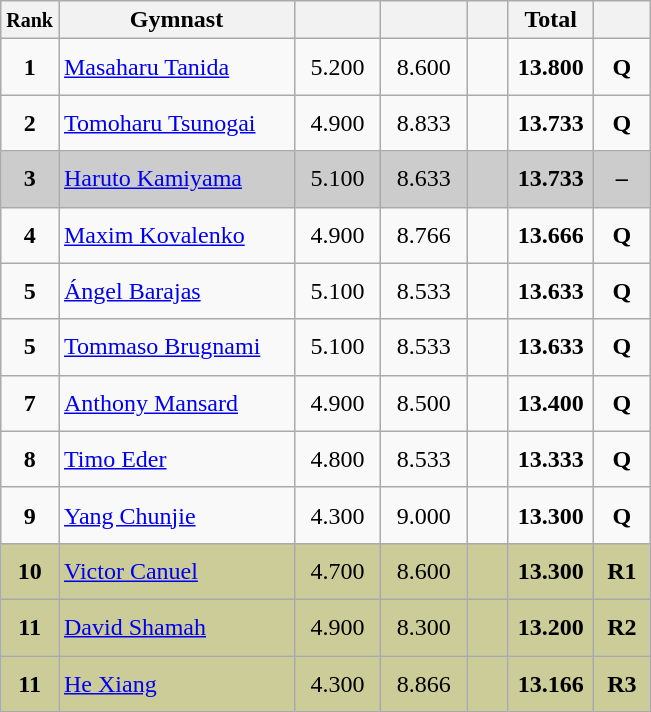<table style="text-align:center;" class="wikitable sortable">
<tr>
<th scope="col" style="width:15px;"><small>Rank</small></th>
<th scope="col" style="width:150px;">Gymnast</th>
<th scope="col" style="width:50px;"><small></small></th>
<th scope="col" style="width:50px;"><small></small></th>
<th scope="col" style="width:20px;"><small></small></th>
<th scope="col" style="width:50px;">Total</th>
<th scope="col" style="width:30px;"><small></small></th>
</tr>
<tr>
<td scope="row" style="text-align:center"><strong>1</strong></td>
<td style="height:30px; text-align:left;"> <a href='#'>Masaharu Tanida</a></td>
<td>5.200</td>
<td>8.600</td>
<td></td>
<td><strong>13.800</strong></td>
<td><strong>Q</strong></td>
</tr>
<tr>
<td scope="row" style="text-align:center"><strong>2</strong></td>
<td style="height:30px; text-align:left;"> <a href='#'>Tomoharu Tsunogai</a></td>
<td>4.900</td>
<td>8.833</td>
<td></td>
<td><strong>13.733</strong></td>
<td><strong>Q</strong></td>
</tr>
<tr style="background:#cccccc;">
<td scope="row" style="text-align:center"><strong>3</strong></td>
<td style="height:30px; text-align:left;"> <a href='#'>Haruto Kamiyama</a></td>
<td>5.100</td>
<td>8.633</td>
<td></td>
<td><strong>13.733</strong></td>
<td><strong>–</strong></td>
</tr>
<tr>
<td scope="row" style="text-align:center"><strong>4</strong></td>
<td style="height:30px; text-align:left;"> <a href='#'>Maxim Kovalenko</a></td>
<td>4.900</td>
<td>8.766</td>
<td></td>
<td><strong>13.666</strong></td>
<td><strong>Q</strong></td>
</tr>
<tr>
<td scope="row" style="text-align:center"><strong>5</strong></td>
<td style="height:30px; text-align:left;"> <a href='#'>Ángel Barajas</a></td>
<td>5.100</td>
<td>8.533</td>
<td></td>
<td><strong>13.633</strong></td>
<td><strong>Q</strong></td>
</tr>
<tr>
<td scope="row" style="text-align:center"><strong>5</strong></td>
<td style="height:30px; text-align:left;"> <a href='#'>Tommaso Brugnami</a></td>
<td>5.100</td>
<td>8.533</td>
<td></td>
<td><strong>13.633</strong></td>
<td><strong>Q</strong></td>
</tr>
<tr>
<td scope="row" style="text-align:center"><strong>7</strong></td>
<td style="height:30px; text-align:left;"> <a href='#'>Anthony Mansard</a></td>
<td>4.900</td>
<td>8.500</td>
<td></td>
<td><strong>13.400</strong></td>
<td><strong>Q</strong></td>
</tr>
<tr>
<td scope="row" style="text-align:center"><strong>8</strong></td>
<td style="height:30px; text-align:left;"> <a href='#'>Timo Eder</a></td>
<td>4.800</td>
<td>8.533</td>
<td></td>
<td><strong>13.333</strong></td>
<td><strong>Q</strong></td>
</tr>
<tr>
<td scope="row" style="text-align:center"><strong>9</strong></td>
<td style="height:30px; text-align:left;"> <a href='#'>Yang Chunjie</a></td>
<td>4.300</td>
<td>9.000</td>
<td></td>
<td><strong>13.300</strong></td>
<td><strong>Q</strong></td>
</tr>
<tr style="background:#cccc99;">
<td scope="row" style="text-align:center"><strong>10</strong></td>
<td style="height:30px; text-align:left;"> <a href='#'>Victor Canuel</a></td>
<td>4.700</td>
<td>8.600</td>
<td></td>
<td><strong>13.300</strong></td>
<td><strong>R1</strong></td>
</tr>
<tr style="background:#cccc99;">
<td scope="row" style="text-align:center"><strong>11</strong></td>
<td style="height:30px; text-align:left;"> <a href='#'>David Shamah</a></td>
<td>4.900</td>
<td>8.300</td>
<td></td>
<td><strong>13.200</strong></td>
<td><strong>R2</strong></td>
</tr>
<tr style="background:#cccc99;">
<td scope="row" style="text-align:center"><strong>11</strong></td>
<td style="height:30px; text-align:left;"> <a href='#'>He Xiang</a></td>
<td>4.300</td>
<td>8.866</td>
<td></td>
<td><strong>13.166</strong></td>
<td><strong>R3</strong></td>
</tr>
</table>
